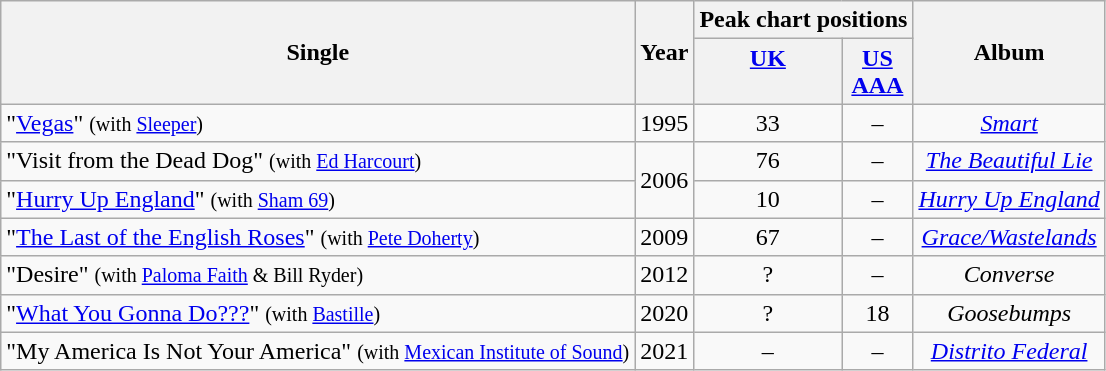<table class="wikitable plainrowheaders" style="text-align:center;" border="1">
<tr>
<th scope="col" rowspan="2">Single</th>
<th scope="col" rowspan="2">Year</th>
<th colspan="2" scope="col">Peak chart positions</th>
<th scope="col" rowspan="2">Album</th>
</tr>
<tr>
<th valign="top"><a href='#'>UK</a> <br></th>
<th ! width="40"><a href='#'>US AAA</a><br></th>
</tr>
<tr>
<td align="left">"<a href='#'>Vegas</a>" <small>(with <a href='#'>Sleeper</a>)</small></td>
<td>1995</td>
<td>33</td>
<td>–</td>
<td><em><a href='#'>Smart</a></em></td>
</tr>
<tr>
<td align="left">"Visit from the Dead Dog" <small>(with <a href='#'>Ed Harcourt</a>)</small></td>
<td rowspan="2">2006</td>
<td>76</td>
<td>–</td>
<td><em><a href='#'>The Beautiful Lie</a></em></td>
</tr>
<tr>
<td align="left">"<a href='#'>Hurry Up England</a>" <small>(with <a href='#'>Sham 69</a>)</small></td>
<td>10</td>
<td>–</td>
<td><em><a href='#'>Hurry Up England</a></em></td>
</tr>
<tr>
<td align="left">"<a href='#'>The Last of the English Roses</a>" <small>(with <a href='#'>Pete Doherty</a>)</small></td>
<td>2009</td>
<td>67</td>
<td>–</td>
<td><em><a href='#'>Grace/Wastelands</a></em></td>
</tr>
<tr>
<td align="left">"Desire" <small>(with <a href='#'>Paloma Faith</a> & Bill Ryder)</small></td>
<td>2012</td>
<td>?</td>
<td>–</td>
<td><em>Converse</em></td>
</tr>
<tr>
<td align="left">"<a href='#'>What You Gonna Do???</a>" <small>(with <a href='#'>Bastille</a>)</small></td>
<td>2020</td>
<td>?</td>
<td>18</td>
<td><em>Goosebumps</em></td>
</tr>
<tr>
<td align="left">"My America Is Not Your America" <small>(with <a href='#'>Mexican Institute of Sound</a>)</small></td>
<td>2021</td>
<td>–</td>
<td>–</td>
<td><em><a href='#'>Distrito Federal</a></em></td>
</tr>
</table>
